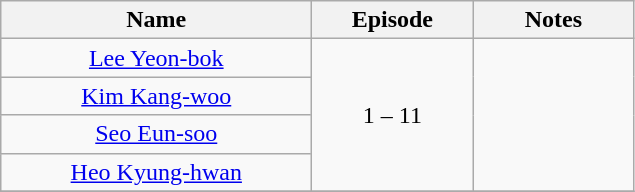<table class=wikitable style=text-align:center>
<tr>
<th style=width:200px>Name</th>
<th style=width:100px>Episode</th>
<th style=width:100px>Notes</th>
</tr>
<tr>
<td><a href='#'>Lee Yeon-bok</a></td>
<td rowspan=4>1 – 11</td>
<td rowspan=4></td>
</tr>
<tr>
<td><a href='#'>Kim Kang-woo</a></td>
</tr>
<tr>
<td><a href='#'>Seo Eun-soo</a></td>
</tr>
<tr>
<td><a href='#'>Heo Kyung-hwan</a></td>
</tr>
<tr>
</tr>
</table>
